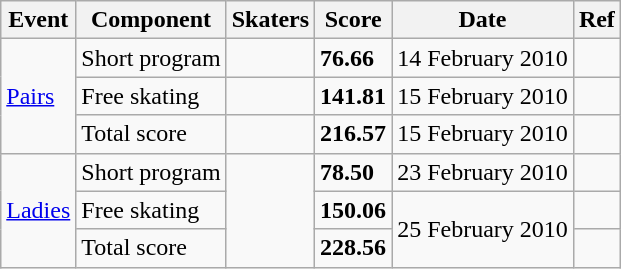<table class="wikitable sortable">
<tr>
<th>Event</th>
<th>Component</th>
<th>Skaters</th>
<th>Score</th>
<th>Date</th>
<th>Ref</th>
</tr>
<tr>
<td rowspan=3><a href='#'>Pairs</a></td>
<td>Short program</td>
<td></td>
<td><strong>76.66</strong></td>
<td>14 February 2010</td>
<td></td>
</tr>
<tr>
<td>Free skating</td>
<td></td>
<td><strong>141.81</strong></td>
<td>15 February 2010</td>
<td></td>
</tr>
<tr>
<td>Total score</td>
<td></td>
<td><strong>216.57</strong></td>
<td>15 February 2010</td>
<td></td>
</tr>
<tr>
<td rowspan=3><a href='#'>Ladies</a></td>
<td>Short program</td>
<td rowspan="3"></td>
<td><strong>78.50</strong></td>
<td>23 February 2010</td>
<td></td>
</tr>
<tr>
<td>Free skating</td>
<td><strong>150.06</strong></td>
<td rowspan="2">25 February 2010</td>
<td></td>
</tr>
<tr>
<td>Total score</td>
<td><strong>228.56</strong></td>
<td></td>
</tr>
</table>
